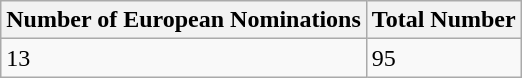<table class="wikitable">
<tr>
<th>Number of European Nominations</th>
<th>Total Number</th>
</tr>
<tr>
<td>13</td>
<td>95</td>
</tr>
</table>
